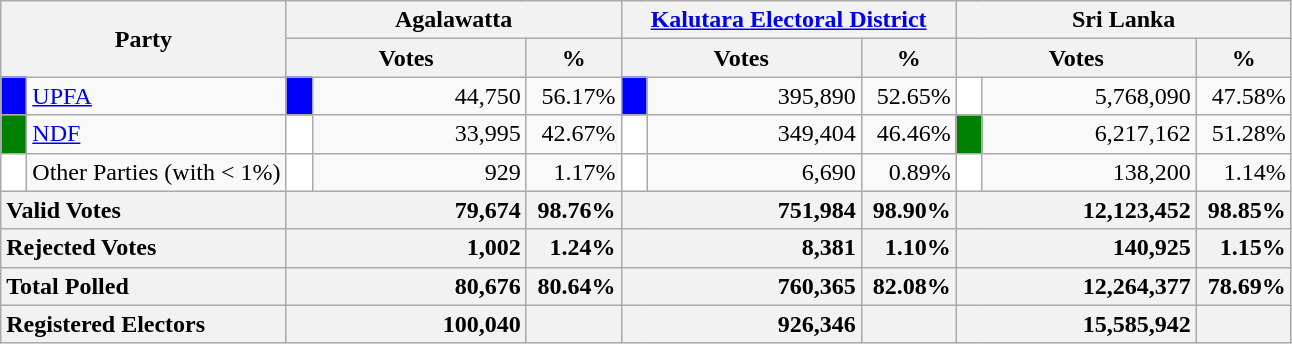<table class="wikitable">
<tr>
<th colspan="2" width="144px"rowspan="2">Party</th>
<th colspan="3" width="216px">Agalawatta</th>
<th colspan="3" width="216px"><a href='#'>Kalutara Electoral District</a></th>
<th colspan="3" width="216px">Sri Lanka</th>
</tr>
<tr>
<th colspan="2" width="144px">Votes</th>
<th>%</th>
<th colspan="2" width="144px">Votes</th>
<th>%</th>
<th colspan="2" width="144px">Votes</th>
<th>%</th>
</tr>
<tr>
<td style="background-color:blue;" width="10px"></td>
<td style="text-align:left;"><a href='#'>UPFA</a></td>
<td style="background-color:blue;" width="10px"></td>
<td style="text-align:right;">44,750</td>
<td style="text-align:right;">56.17%</td>
<td style="background-color:blue;" width="10px"></td>
<td style="text-align:right;">395,890</td>
<td style="text-align:right;">52.65%</td>
<td style="background-color:white;" width="10px"></td>
<td style="text-align:right;">5,768,090</td>
<td style="text-align:right;">47.58%</td>
</tr>
<tr>
<td style="background-color:green;" width="10px"></td>
<td style="text-align:left;"><a href='#'>NDF</a></td>
<td style="background-color:white;" width="10px"></td>
<td style="text-align:right;">33,995</td>
<td style="text-align:right;">42.67%</td>
<td style="background-color:white;" width="10px"></td>
<td style="text-align:right;">349,404</td>
<td style="text-align:right;">46.46%</td>
<td style="background-color:green;" width="10px"></td>
<td style="text-align:right;">6,217,162</td>
<td style="text-align:right;">51.28%</td>
</tr>
<tr>
<td style="background-color:white;" width="10px"></td>
<td style="text-align:left;">Other Parties (with < 1%)</td>
<td style="background-color:white;" width="10px"></td>
<td style="text-align:right;">929</td>
<td style="text-align:right;">1.17%</td>
<td style="background-color:white;" width="10px"></td>
<td style="text-align:right;">6,690</td>
<td style="text-align:right;">0.89%</td>
<td style="background-color:white;" width="10px"></td>
<td style="text-align:right;">138,200</td>
<td style="text-align:right;">1.14%</td>
</tr>
<tr>
<th colspan="2" width="144px"style="text-align:left;">Valid Votes</th>
<th style="text-align:right;"colspan="2" width="144px">79,674</th>
<th style="text-align:right;">98.76%</th>
<th style="text-align:right;"colspan="2" width="144px">751,984</th>
<th style="text-align:right;">98.90%</th>
<th style="text-align:right;"colspan="2" width="144px">12,123,452</th>
<th style="text-align:right;">98.85%</th>
</tr>
<tr>
<th colspan="2" width="144px"style="text-align:left;">Rejected Votes</th>
<th style="text-align:right;"colspan="2" width="144px">1,002</th>
<th style="text-align:right;">1.24%</th>
<th style="text-align:right;"colspan="2" width="144px">8,381</th>
<th style="text-align:right;">1.10%</th>
<th style="text-align:right;"colspan="2" width="144px">140,925</th>
<th style="text-align:right;">1.15%</th>
</tr>
<tr>
<th colspan="2" width="144px"style="text-align:left;">Total Polled</th>
<th style="text-align:right;"colspan="2" width="144px">80,676</th>
<th style="text-align:right;">80.64%</th>
<th style="text-align:right;"colspan="2" width="144px">760,365</th>
<th style="text-align:right;">82.08%</th>
<th style="text-align:right;"colspan="2" width="144px">12,264,377</th>
<th style="text-align:right;">78.69%</th>
</tr>
<tr>
<th colspan="2" width="144px"style="text-align:left;">Registered Electors</th>
<th style="text-align:right;"colspan="2" width="144px">100,040</th>
<th></th>
<th style="text-align:right;"colspan="2" width="144px">926,346</th>
<th></th>
<th style="text-align:right;"colspan="2" width="144px">15,585,942</th>
<th></th>
</tr>
</table>
